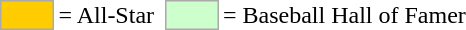<table>
<tr>
<td style="background-color:#FFCC00; border:1px solid #aaaaaa; width:2em;"></td>
<td>= All-Star</td>
<td></td>
<td style="background-color:#CCFFCC; border:1px solid #aaaaaa; width:2em;"></td>
<td>= Baseball Hall of Famer</td>
</tr>
</table>
